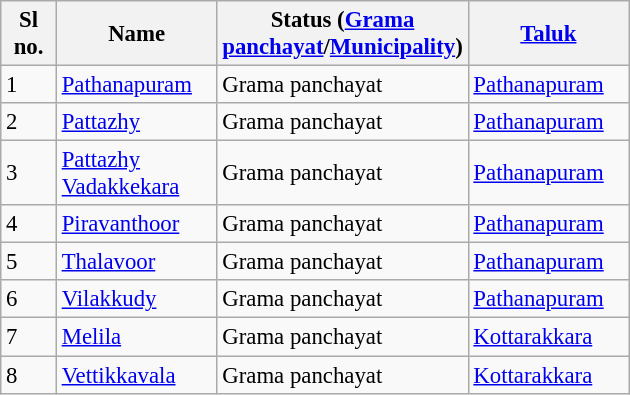<table class="wikitable sortable" style="font-size:95%;">
<tr>
<th width="30px">Sl no.</th>
<th width="100px">Name</th>
<th width="130px">Status (<a href='#'>Grama panchayat</a>/<a href='#'>Municipality</a>)</th>
<th width="100px"><a href='#'>Taluk</a></th>
</tr>
<tr>
<td>1</td>
<td><a href='#'>Pathanapuram</a></td>
<td>Grama panchayat</td>
<td><a href='#'>Pathanapuram</a></td>
</tr>
<tr>
<td>2</td>
<td><a href='#'>Pattazhy</a></td>
<td>Grama panchayat</td>
<td><a href='#'>Pathanapuram</a></td>
</tr>
<tr>
<td>3</td>
<td><a href='#'>Pattazhy Vadakkekara</a></td>
<td>Grama panchayat</td>
<td><a href='#'>Pathanapuram</a></td>
</tr>
<tr>
<td>4</td>
<td><a href='#'>Piravanthoor</a></td>
<td>Grama panchayat</td>
<td><a href='#'>Pathanapuram</a></td>
</tr>
<tr>
<td>5</td>
<td><a href='#'>Thalavoor</a></td>
<td>Grama panchayat</td>
<td><a href='#'>Pathanapuram</a></td>
</tr>
<tr>
<td>6</td>
<td><a href='#'>Vilakkudy</a></td>
<td>Grama panchayat</td>
<td><a href='#'>Pathanapuram</a></td>
</tr>
<tr>
<td>7</td>
<td><a href='#'>Melila</a></td>
<td>Grama panchayat</td>
<td><a href='#'>Kottarakkara</a></td>
</tr>
<tr>
<td>8</td>
<td><a href='#'>Vettikkavala</a></td>
<td>Grama panchayat</td>
<td><a href='#'>Kottarakkara</a></td>
</tr>
</table>
